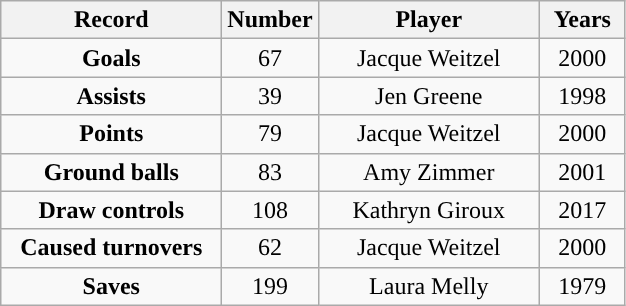<table class="wikitable">
<tr>
<th style="width:140px; ">Record</th>
<th style="width:35px; ">Number</th>
<th style="width:140px; ">Player</th>
<th style="width:50px; ">Years</th>
</tr>
<tr style="text-align:center;">
<td><strong>Goals</strong></td>
<td>67</td>
<td>Jacque Weitzel</td>
<td>2000</td>
</tr>
<tr style="text-align:center;">
<td><strong>Assists</strong></td>
<td>39</td>
<td>Jen Greene</td>
<td>1998</td>
</tr>
<tr style="text-align:center;">
<td><strong>Points</strong></td>
<td>79</td>
<td>Jacque Weitzel</td>
<td>2000</td>
</tr>
<tr style="text-align:center;">
<td><strong>Ground balls</strong></td>
<td>83</td>
<td>Amy Zimmer</td>
<td>2001</td>
</tr>
<tr style="text-align:center;">
<td><strong>Draw controls</strong></td>
<td>108</td>
<td>Kathryn Giroux</td>
<td>2017</td>
</tr>
<tr style="text-align:center;">
<td><strong>Caused turnovers</strong></td>
<td>62</td>
<td>Jacque Weitzel</td>
<td>2000</td>
</tr>
<tr style="text-align:center;">
<td><strong>Saves</strong></td>
<td>199</td>
<td>Laura Melly</td>
<td>1979</td>
</tr>
</table>
